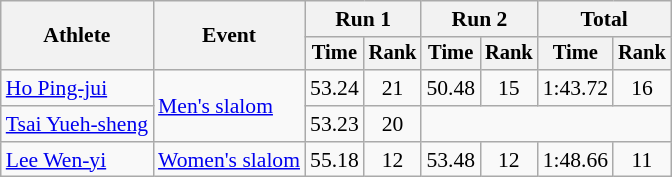<table class="wikitable" style="font-size:90%">
<tr>
<th rowspan=2>Athlete</th>
<th rowspan=2>Event</th>
<th colspan=2>Run 1</th>
<th colspan=2>Run 2</th>
<th colspan=2>Total</th>
</tr>
<tr style="font-size:95%">
<th>Time</th>
<th>Rank</th>
<th>Time</th>
<th>Rank</th>
<th>Time</th>
<th>Rank</th>
</tr>
<tr align=center>
<td align=left><a href='#'>Ho Ping-jui</a></td>
<td align=left rowspan=2><a href='#'>Men's slalom</a></td>
<td>53.24</td>
<td>21</td>
<td>50.48</td>
<td>15</td>
<td>1:43.72</td>
<td>16</td>
</tr>
<tr align=center>
<td align=left><a href='#'>Tsai Yueh-sheng</a></td>
<td>53.23</td>
<td>20</td>
<td colspan=4></td>
</tr>
<tr align=center>
<td align=left><a href='#'>Lee Wen-yi</a></td>
<td align=left><a href='#'>Women's slalom</a></td>
<td>55.18</td>
<td>12</td>
<td>53.48</td>
<td>12</td>
<td>1:48.66</td>
<td>11</td>
</tr>
</table>
